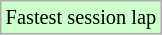<table class="wikitable" style="font-size: 85%;">
<tr style="background:#ccffcc;">
<td>Fastest session lap</td>
</tr>
</table>
